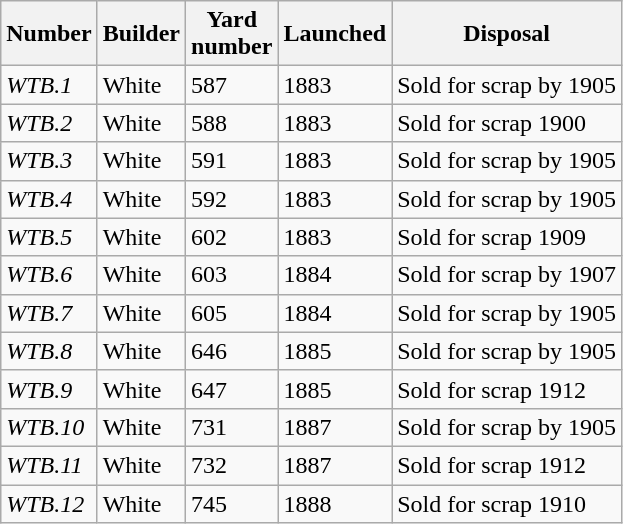<table class="wikitable">
<tr>
<th>Number</th>
<th>Builder</th>
<th>Yard<br>number</th>
<th>Launched</th>
<th>Disposal</th>
</tr>
<tr>
<td><em>WTB.1</em></td>
<td>White</td>
<td>587</td>
<td>1883</td>
<td>Sold for scrap by 1905</td>
</tr>
<tr>
<td><em>WTB.2</em></td>
<td>White</td>
<td>588</td>
<td>1883</td>
<td>Sold for scrap 1900</td>
</tr>
<tr>
<td><em>WTB.3</em></td>
<td>White</td>
<td>591</td>
<td>1883</td>
<td>Sold for scrap by 1905</td>
</tr>
<tr>
<td><em>WTB.4</em></td>
<td>White</td>
<td>592</td>
<td>1883</td>
<td>Sold for scrap by 1905</td>
</tr>
<tr>
<td><em>WTB.5</em></td>
<td>White</td>
<td>602</td>
<td>1883</td>
<td>Sold for scrap 1909</td>
</tr>
<tr>
<td><em>WTB.6</em></td>
<td>White</td>
<td>603</td>
<td>1884</td>
<td>Sold for scrap by 1907</td>
</tr>
<tr>
<td><em>WTB.7</em></td>
<td>White</td>
<td>605</td>
<td>1884</td>
<td>Sold for scrap by 1905</td>
</tr>
<tr>
<td><em>WTB.8</em></td>
<td>White</td>
<td>646</td>
<td>1885</td>
<td>Sold for scrap by 1905</td>
</tr>
<tr>
<td><em>WTB.9</em></td>
<td>White</td>
<td>647</td>
<td>1885</td>
<td>Sold for scrap 1912</td>
</tr>
<tr>
<td><em>WTB.10</em></td>
<td>White</td>
<td>731</td>
<td>1887</td>
<td>Sold for scrap by 1905</td>
</tr>
<tr>
<td><em>WTB.11</em></td>
<td>White</td>
<td>732</td>
<td>1887</td>
<td>Sold for scrap 1912</td>
</tr>
<tr>
<td><em>WTB.12</em></td>
<td>White</td>
<td>745</td>
<td>1888</td>
<td>Sold for scrap 1910</td>
</tr>
</table>
